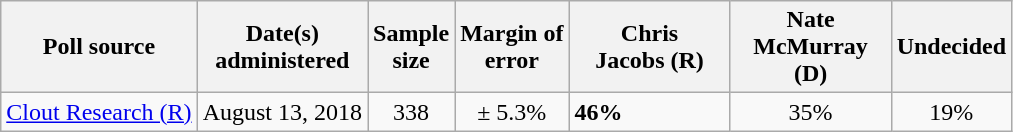<table class="wikitable">
<tr>
<th>Poll source</th>
<th>Date(s)<br>administered</th>
<th>Sample<br>size</th>
<th>Margin of<br>error</th>
<th style="width:100px;">Chris<br>Jacobs (R)</th>
<th style="width:100px;">Nate<br>McMurray (D)</th>
<th>Undecided</th>
</tr>
<tr>
<td><a href='#'>Clout Research (R)</a></td>
<td align=center>August 13, 2018</td>
<td align=center>338</td>
<td align=center>± 5.3%</td>
<td><strong>46%</strong></td>
<td align=center>35%</td>
<td align=center>19%</td>
</tr>
</table>
